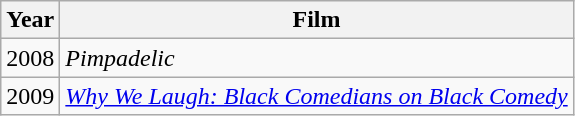<table class="wikitable sortable">
<tr>
<th>Year</th>
<th>Film</th>
</tr>
<tr>
<td>2008</td>
<td><em>Pimpadelic</em></td>
</tr>
<tr>
<td>2009</td>
<td><em><a href='#'>Why We Laugh: Black Comedians on Black Comedy</a></em></td>
</tr>
</table>
